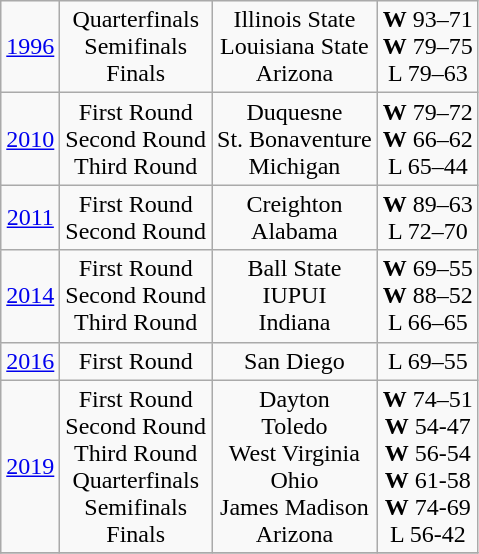<table class="wikitable">
<tr align="center">
<td><a href='#'>1996</a></td>
<td>Quarterfinals<br>Semifinals<br>Finals</td>
<td>Illinois State<br>Louisiana State<br>Arizona</td>
<td><strong>W</strong> 93–71<br><strong>W</strong> 79–75<br>L 79–63</td>
</tr>
<tr align="center">
<td><a href='#'>2010</a></td>
<td>First Round<br>Second Round<br>Third Round</td>
<td>Duquesne<br>St. Bonaventure<br>Michigan</td>
<td><strong>W</strong> 79–72<br><strong>W</strong> 66–62<br>L 65–44<br></td>
</tr>
<tr align="center">
<td><a href='#'>2011</a></td>
<td>First Round<br>Second Round</td>
<td>Creighton<br> Alabama</td>
<td><strong>W</strong> 89–63<br>L 72–70</td>
</tr>
<tr align="center">
<td><a href='#'>2014</a></td>
<td>First Round<br>Second Round<br>Third Round</td>
<td>Ball State<br>IUPUI<br>Indiana</td>
<td><strong>W</strong> 69–55 <br><strong>W</strong> 88–52<br>L 66–65</td>
</tr>
<tr align="center">
<td><a href='#'>2016</a></td>
<td>First Round</td>
<td>San Diego</td>
<td>L 69–55 <br></td>
</tr>
<tr align="center">
<td><a href='#'>2019</a></td>
<td>First Round<br>Second Round<br>Third Round<br>Quarterfinals<br>Semifinals<br>Finals</td>
<td>Dayton<br>Toledo<br>West Virginia<br>Ohio<br>James Madison<br>Arizona</td>
<td><strong>W</strong> 74–51<br> <strong>W</strong> 54-47<br> <strong>W</strong> 56-54<br> <strong>W</strong> 61-58<br> <strong>W</strong> 74-69<br> L 56-42 <br></td>
</tr>
<tr align="center">
</tr>
</table>
